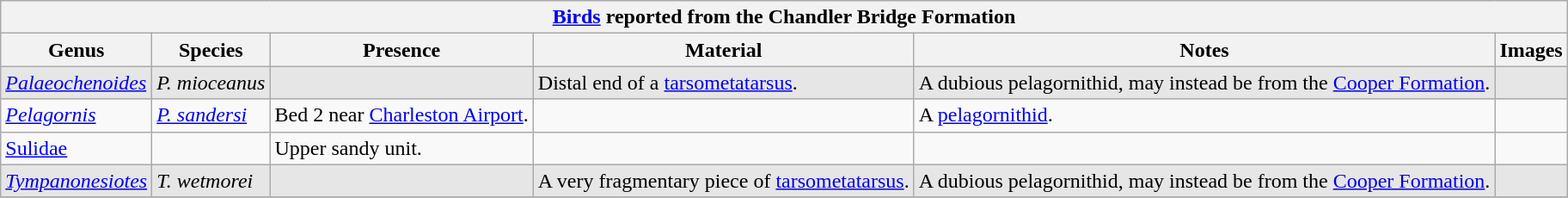<table class="wikitable" align="center">
<tr>
<th colspan="6" align="center"><strong><a href='#'>Birds</a> reported from the Chandler Bridge Formation</strong></th>
</tr>
<tr>
<th>Genus</th>
<th>Species</th>
<th>Presence</th>
<th><strong>Material</strong></th>
<th>Notes</th>
<th>Images</th>
</tr>
<tr>
<td style="background:#E6E6E6;"><em><a href='#'>Palaeochenoides</a></em></td>
<td style="background:#E6E6E6;"><em>P. mioceanus</em></td>
<td style="background:#E6E6E6;"></td>
<td style="background:#E6E6E6;">Distal end of a <a href='#'>tarsometatarsus</a>.</td>
<td style="background:#E6E6E6;">A dubious pelagornithid, may instead be from the <a href='#'>Cooper Formation</a>.</td>
<td style="background:#E6E6E6;"></td>
</tr>
<tr>
<td><em><a href='#'>Pelagornis</a></em></td>
<td><em><a href='#'>P. sandersi</a></em></td>
<td>Bed 2 near <a href='#'>Charleston Airport</a>.</td>
<td></td>
<td>A <a href='#'>pelagornithid</a>.</td>
<td></td>
</tr>
<tr>
<td><a href='#'>Sulidae</a></td>
<td></td>
<td>Upper sandy unit.</td>
<td></td>
<td></td>
<td></td>
</tr>
<tr>
<td style="background:#E6E6E6;"><em><a href='#'>Tympanonesiotes</a></em></td>
<td style="background:#E6E6E6;"><em>T. wetmorei</em></td>
<td style="background:#E6E6E6;"></td>
<td style="background:#E6E6E6;">A very fragmentary piece of <a href='#'>tarsometatarsus</a>.</td>
<td style="background:#E6E6E6;">A dubious pelagornithid, may instead be from the <a href='#'>Cooper Formation</a>.</td>
<td style="background:#E6E6E6;"></td>
</tr>
<tr>
</tr>
</table>
